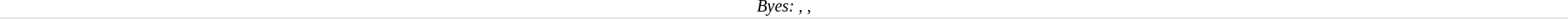<table cellspacing=0 style="border-top:0px solid 000000;border-bottom:1px solid #e0e0e0;width:100%">
<tr>
<td width=100% valign=top align=center style=font-size:85%><em>Byes: , , </em></td>
</tr>
</table>
